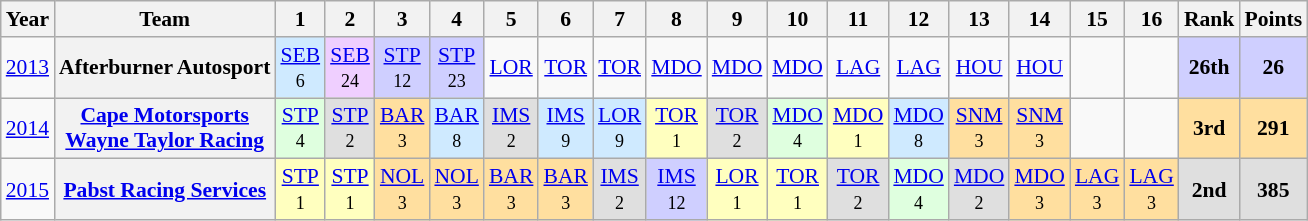<table class="wikitable" style="text-align:center; font-size:90%">
<tr>
<th>Year</th>
<th>Team</th>
<th>1</th>
<th>2</th>
<th>3</th>
<th>4</th>
<th>5</th>
<th>6</th>
<th>7</th>
<th>8</th>
<th>9</th>
<th>10</th>
<th>11</th>
<th>12</th>
<th>13</th>
<th>14</th>
<th>15</th>
<th>16</th>
<th>Rank</th>
<th>Points</th>
</tr>
<tr>
<td><a href='#'>2013</a></td>
<th>Afterburner Autosport</th>
<td style="background:#CFEAFF;"><a href='#'>SEB</a><br><small>6</small></td>
<td style="background:#EFCFFF;"><a href='#'>SEB</a><br><small>24</small></td>
<td style="background:#CFCFFF;"><a href='#'>STP</a><br><small>12</small></td>
<td style="background:#CFCFFF;"><a href='#'>STP</a><br><small>23</small></td>
<td><a href='#'>LOR</a><br><small> </small></td>
<td><a href='#'>TOR</a><br><small> </small></td>
<td><a href='#'>TOR</a><br><small> </small></td>
<td><a href='#'>MDO</a><br><small> </small></td>
<td><a href='#'>MDO</a><br><small> </small></td>
<td><a href='#'>MDO</a><br><small> </small></td>
<td><a href='#'>LAG</a><br><small> </small></td>
<td><a href='#'>LAG</a><br><small> </small></td>
<td><a href='#'>HOU</a><br><small> </small></td>
<td><a href='#'>HOU</a><br><small> </small></td>
<td></td>
<td></td>
<td style="background:#CFCFFF;"><strong>26th</strong></td>
<td style="background:#CFCFFF;"><strong>26</strong></td>
</tr>
<tr>
<td><a href='#'>2014</a></td>
<th><a href='#'>Cape Motorsports</a> <br> <a href='#'>Wayne Taylor Racing</a></th>
<td style="background:#DFFFDF;"><a href='#'>STP</a><br><small>4</small></td>
<td style="background:#DFDFDF;"><a href='#'>STP</a><br><small>2</small></td>
<td style="background:#FFDF9F;"><a href='#'>BAR</a><br><small>3</small></td>
<td style="background:#CFEAFF;"><a href='#'>BAR</a><br><small>8</small></td>
<td style="background:#DFDFDF;"><a href='#'>IMS</a><br><small>2</small></td>
<td style="background:#CFEAFF;"><a href='#'>IMS</a><br><small>9</small></td>
<td style="background:#CFEAFF;"><a href='#'>LOR</a><br><small>9</small></td>
<td style="background:#FFFFBF;"><a href='#'>TOR</a><br><small>1</small></td>
<td style="background:#DFDFDF;"><a href='#'>TOR</a><br><small>2</small></td>
<td style="background:#DFFFDF;"><a href='#'>MDO</a><br><small>4</small></td>
<td style="background:#FFFFBF;"><a href='#'>MDO</a><br><small>1</small></td>
<td style="background:#CFEAFF;"><a href='#'>MDO</a><br><small>8</small></td>
<td style="background:#FFDF9F;"><a href='#'>SNM</a><br><small>3</small></td>
<td style="background:#FFDF9F;"><a href='#'>SNM</a><br><small>3</small></td>
<td></td>
<td></td>
<td style="background:#FFDF9F;"><strong>3rd</strong></td>
<td style="background:#FFDF9F;"><strong>291</strong></td>
</tr>
<tr>
<td><a href='#'>2015</a></td>
<th><a href='#'>Pabst Racing Services</a></th>
<td style="background:#FFFFBF;"><a href='#'>STP</a><br><small>1</small></td>
<td style="background:#FFFFBF;"><a href='#'>STP</a><br><small>1</small></td>
<td style="background:#FFDF9F;"><a href='#'>NOL</a><br><small>3</small></td>
<td style="background:#FFDF9F;"><a href='#'>NOL</a><br><small>3</small></td>
<td style="background:#FFDF9F;"><a href='#'>BAR</a><br><small>3</small></td>
<td style="background:#FFDF9F;"><a href='#'>BAR</a><br><small>3</small></td>
<td style="background:#DFDFDF;"><a href='#'>IMS</a><br><small>2</small></td>
<td style="background:#CFCFFF;"><a href='#'>IMS</a><br><small>12</small></td>
<td style="background:#FFFFBF;"><a href='#'>LOR</a><br><small>1</small></td>
<td style="background:#FFFFBF;"><a href='#'>TOR</a><br><small>1</small></td>
<td style="background:#DFDFDF;"><a href='#'>TOR</a><br><small>2</small></td>
<td style="background:#DFFFDF;"><a href='#'>MDO</a><br><small>4</small></td>
<td style="background:#DFDFDF;"><a href='#'>MDO</a><br><small>2</small></td>
<td style="background:#FFDF9F;"><a href='#'>MDO</a><br><small>3</small></td>
<td style="background:#FFDF9F;"><a href='#'>LAG</a><br><small>3</small></td>
<td style="background:#FFDF9F;"><a href='#'>LAG</a><br><small>3</small></td>
<td style="background:#DFDFDF;"><strong>2nd</strong></td>
<td style="background:#DFDFDF;"><strong>385</strong></td>
</tr>
</table>
